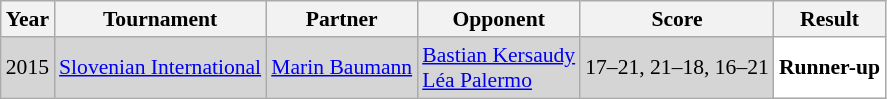<table class="sortable wikitable" style="font-size: 90%;">
<tr>
<th>Year</th>
<th>Tournament</th>
<th>Partner</th>
<th>Opponent</th>
<th>Score</th>
<th>Result</th>
</tr>
<tr style="background:#D5D5D5">
<td align="center">2015</td>
<td align="left"><a href='#'>Slovenian International</a></td>
<td align="left"> <a href='#'>Marin Baumann</a></td>
<td align="left"> <a href='#'>Bastian Kersaudy</a><br> <a href='#'>Léa Palermo</a></td>
<td align="left">17–21, 21–18, 16–21</td>
<td style="text-align:left; background:white"> <strong>Runner-up</strong></td>
</tr>
</table>
